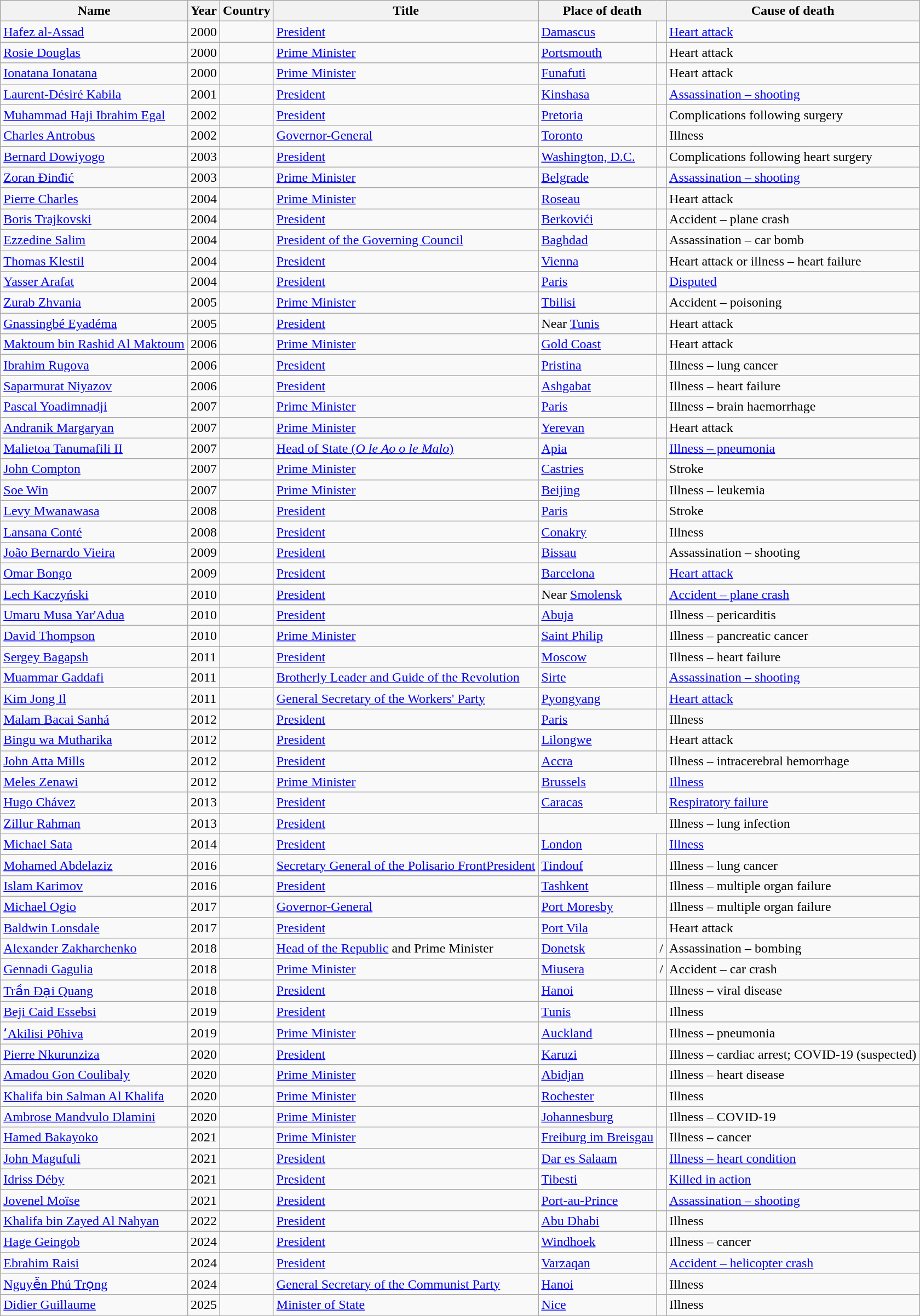<table class="wikitable sortable">
<tr>
<th>Name</th>
<th>Year</th>
<th>Country</th>
<th>Title</th>
<th colspan="2">Place of death</th>
<th>Cause of death</th>
</tr>
<tr>
<td><a href='#'>Hafez al-Assad</a></td>
<td>2000</td>
<td></td>
<td><a href='#'>President</a></td>
<td><a href='#'>Damascus</a></td>
<td></td>
<td><a href='#'>Heart attack</a></td>
</tr>
<tr>
<td><a href='#'>Rosie Douglas</a></td>
<td>2000</td>
<td></td>
<td><a href='#'>Prime Minister</a></td>
<td><a href='#'>Portsmouth</a></td>
<td></td>
<td>Heart attack</td>
</tr>
<tr>
<td><a href='#'>Ionatana Ionatana</a></td>
<td>2000</td>
<td></td>
<td><a href='#'>Prime Minister</a></td>
<td><a href='#'>Funafuti</a></td>
<td></td>
<td>Heart attack</td>
</tr>
<tr>
<td><a href='#'>Laurent-Désiré Kabila</a></td>
<td>2001</td>
<td></td>
<td><a href='#'>President</a></td>
<td><a href='#'>Kinshasa</a></td>
<td></td>
<td><a href='#'>Assassination – shooting</a></td>
</tr>
<tr>
<td><a href='#'>Muhammad Haji Ibrahim Egal</a></td>
<td>2002</td>
<td><em></em></td>
<td><a href='#'>President</a></td>
<td><a href='#'>Pretoria</a></td>
<td></td>
<td>Complications following surgery</td>
</tr>
<tr>
<td><a href='#'>Charles Antrobus</a></td>
<td>2002</td>
<td></td>
<td><a href='#'>Governor-General</a></td>
<td><a href='#'>Toronto</a></td>
<td></td>
<td>Illness</td>
</tr>
<tr>
<td><a href='#'>Bernard Dowiyogo</a></td>
<td>2003</td>
<td></td>
<td><a href='#'>President</a></td>
<td><a href='#'>Washington, D.C.</a></td>
<td></td>
<td>Complications following heart surgery</td>
</tr>
<tr>
<td><a href='#'>Zoran Đinđić</a></td>
<td>2003</td>
<td></td>
<td><a href='#'>Prime Minister</a></td>
<td><a href='#'>Belgrade</a></td>
<td></td>
<td><a href='#'>Assassination – shooting</a></td>
</tr>
<tr>
<td><a href='#'>Pierre Charles</a></td>
<td>2004</td>
<td></td>
<td><a href='#'>Prime Minister</a></td>
<td><a href='#'>Roseau</a></td>
<td></td>
<td>Heart attack</td>
</tr>
<tr>
<td><a href='#'>Boris Trajkovski</a></td>
<td>2004</td>
<td></td>
<td><a href='#'>President</a></td>
<td><a href='#'>Berkovići</a></td>
<td></td>
<td>Accident – plane crash</td>
</tr>
<tr>
<td><a href='#'>Ezzedine Salim</a></td>
<td>2004</td>
<td></td>
<td><a href='#'>President of the Governing Council</a></td>
<td><a href='#'>Baghdad</a></td>
<td></td>
<td>Assassination – car bomb</td>
</tr>
<tr>
<td><a href='#'>Thomas Klestil</a></td>
<td>2004</td>
<td></td>
<td><a href='#'>President</a></td>
<td><a href='#'>Vienna</a></td>
<td></td>
<td>Heart attack or illness – heart failure</td>
</tr>
<tr>
<td><a href='#'>Yasser Arafat</a></td>
<td>2004</td>
<td></td>
<td><a href='#'>President</a></td>
<td><a href='#'>Paris</a></td>
<td></td>
<td><a href='#'>Disputed</a></td>
</tr>
<tr>
<td><a href='#'>Zurab Zhvania</a></td>
<td>2005</td>
<td></td>
<td><a href='#'>Prime Minister</a></td>
<td><a href='#'>Tbilisi</a></td>
<td></td>
<td>Accident – poisoning</td>
</tr>
<tr>
<td><a href='#'>Gnassingbé Eyadéma</a></td>
<td>2005</td>
<td></td>
<td><a href='#'>President</a></td>
<td>Near <a href='#'>Tunis</a></td>
<td></td>
<td>Heart attack</td>
</tr>
<tr>
<td><a href='#'>Maktoum bin Rashid Al Maktoum</a></td>
<td>2006</td>
<td></td>
<td><a href='#'>Prime Minister</a></td>
<td><a href='#'>Gold Coast</a></td>
<td></td>
<td>Heart attack</td>
</tr>
<tr>
<td><a href='#'>Ibrahim Rugova</a></td>
<td>2006</td>
<td></td>
<td><a href='#'>President</a></td>
<td><a href='#'>Pristina</a></td>
<td></td>
<td>Illness – lung cancer</td>
</tr>
<tr>
<td><a href='#'>Saparmurat Niyazov</a></td>
<td>2006</td>
<td></td>
<td><a href='#'>President</a></td>
<td><a href='#'>Ashgabat</a></td>
<td></td>
<td>Illness – heart failure</td>
</tr>
<tr>
<td><a href='#'>Pascal Yoadimnadji</a></td>
<td>2007</td>
<td></td>
<td><a href='#'>Prime Minister</a></td>
<td><a href='#'>Paris</a></td>
<td></td>
<td>Illness – brain haemorrhage</td>
</tr>
<tr>
<td><a href='#'>Andranik Margaryan</a></td>
<td>2007</td>
<td></td>
<td><a href='#'>Prime Minister</a></td>
<td><a href='#'>Yerevan</a></td>
<td></td>
<td>Heart attack</td>
</tr>
<tr>
<td><a href='#'>Malietoa Tanumafili II</a></td>
<td>2007</td>
<td></td>
<td><a href='#'>Head of State (<em>O le Ao o le Malo</em>)</a></td>
<td><a href='#'>Apia</a></td>
<td></td>
<td><a href='#'>Illness – pneumonia</a></td>
</tr>
<tr>
<td><a href='#'>John Compton</a></td>
<td>2007</td>
<td></td>
<td><a href='#'>Prime Minister</a></td>
<td><a href='#'>Castries</a></td>
<td></td>
<td>Stroke</td>
</tr>
<tr>
<td><a href='#'>Soe Win</a></td>
<td>2007</td>
<td></td>
<td><a href='#'>Prime Minister</a></td>
<td><a href='#'>Beijing</a></td>
<td></td>
<td>Illness – leukemia</td>
</tr>
<tr>
<td><a href='#'>Levy Mwanawasa</a></td>
<td>2008</td>
<td></td>
<td><a href='#'>President</a></td>
<td><a href='#'>Paris</a></td>
<td></td>
<td>Stroke</td>
</tr>
<tr>
<td><a href='#'>Lansana Conté</a></td>
<td>2008</td>
<td></td>
<td><a href='#'>President</a></td>
<td><a href='#'>Conakry</a></td>
<td></td>
<td>Illness</td>
</tr>
<tr>
<td><a href='#'>João Bernardo Vieira</a></td>
<td>2009</td>
<td></td>
<td><a href='#'>President</a></td>
<td><a href='#'>Bissau</a></td>
<td></td>
<td>Assassination – shooting</td>
</tr>
<tr>
<td><a href='#'>Omar Bongo</a></td>
<td>2009</td>
<td></td>
<td><a href='#'>President</a></td>
<td><a href='#'>Barcelona</a></td>
<td></td>
<td><a href='#'>Heart attack</a></td>
</tr>
<tr>
<td><a href='#'>Lech Kaczyński</a></td>
<td>2010</td>
<td></td>
<td><a href='#'>President</a></td>
<td>Near <a href='#'>Smolensk</a></td>
<td></td>
<td><a href='#'>Accident – plane crash</a></td>
</tr>
<tr>
<td><a href='#'>Umaru Musa Yar'Adua</a></td>
<td>2010</td>
<td></td>
<td><a href='#'>President</a></td>
<td><a href='#'>Abuja</a></td>
<td></td>
<td>Illness – pericarditis</td>
</tr>
<tr>
<td><a href='#'>David Thompson</a></td>
<td>2010</td>
<td></td>
<td><a href='#'>Prime Minister</a></td>
<td><a href='#'>Saint Philip</a></td>
<td></td>
<td>Illness – pancreatic cancer</td>
</tr>
<tr>
<td><a href='#'>Sergey Bagapsh</a></td>
<td>2011</td>
<td><em></em></td>
<td><a href='#'>President</a></td>
<td><a href='#'>Moscow</a></td>
<td></td>
<td>Illness – heart failure</td>
</tr>
<tr>
<td><a href='#'>Muammar Gaddafi</a></td>
<td>2011</td>
<td></td>
<td><a href='#'>Brotherly Leader and Guide of the Revolution</a></td>
<td><a href='#'>Sirte</a></td>
<td></td>
<td><a href='#'>Assassination – shooting</a></td>
</tr>
<tr>
<td><a href='#'>Kim Jong Il</a></td>
<td>2011</td>
<td></td>
<td><a href='#'>General Secretary of the Workers' Party</a></td>
<td><a href='#'>Pyongyang</a></td>
<td></td>
<td><a href='#'>Heart attack</a></td>
</tr>
<tr>
<td><a href='#'>Malam Bacai Sanhá</a></td>
<td>2012</td>
<td></td>
<td><a href='#'>President</a></td>
<td><a href='#'>Paris</a></td>
<td></td>
<td>Illness</td>
</tr>
<tr>
<td><a href='#'>Bingu wa Mutharika</a></td>
<td>2012</td>
<td></td>
<td><a href='#'>President</a></td>
<td><a href='#'>Lilongwe</a></td>
<td></td>
<td>Heart attack</td>
</tr>
<tr>
<td><a href='#'>John Atta Mills</a></td>
<td>2012</td>
<td></td>
<td><a href='#'>President</a></td>
<td><a href='#'>Accra</a></td>
<td></td>
<td>Illness – intracerebral hemorrhage</td>
</tr>
<tr>
<td><a href='#'>Meles Zenawi</a></td>
<td>2012</td>
<td></td>
<td><a href='#'>Prime Minister</a></td>
<td><a href='#'>Brussels</a></td>
<td></td>
<td><a href='#'>Illness</a></td>
</tr>
<tr>
<td><a href='#'>Hugo Chávez</a></td>
<td>2013</td>
<td></td>
<td><a href='#'>President</a></td>
<td><a href='#'>Caracas</a></td>
<td></td>
<td><a href='#'>Respiratory failure</a></td>
</tr>
<tr>
<td><a href='#'>Zillur Rahman</a></td>
<td>2013</td>
<td></td>
<td><a href='#'>President</a></td>
<td colspan="2"></td>
<td>Illness – lung infection</td>
</tr>
<tr>
<td><a href='#'>Michael Sata</a></td>
<td>2014</td>
<td></td>
<td><a href='#'>President</a></td>
<td><a href='#'>London</a></td>
<td></td>
<td><a href='#'>Illness</a></td>
</tr>
<tr>
<td><a href='#'>Mohamed Abdelaziz</a></td>
<td>2016</td>
<td><em></em></td>
<td><a href='#'>Secretary General of the Polisario Front</a><a href='#'>President</a></td>
<td><a href='#'>Tindouf</a></td>
<td></td>
<td>Illness – lung cancer</td>
</tr>
<tr>
<td><a href='#'>Islam Karimov</a></td>
<td>2016</td>
<td></td>
<td><a href='#'>President</a></td>
<td><a href='#'>Tashkent</a></td>
<td></td>
<td>Illness – multiple organ failure</td>
</tr>
<tr>
<td><a href='#'>Michael Ogio</a></td>
<td>2017</td>
<td></td>
<td><a href='#'>Governor-General</a></td>
<td><a href='#'>Port Moresby</a></td>
<td></td>
<td>Illness – multiple organ failure</td>
</tr>
<tr>
<td><a href='#'>Baldwin Lonsdale</a></td>
<td>2017</td>
<td></td>
<td><a href='#'>President</a></td>
<td><a href='#'>Port Vila</a></td>
<td></td>
<td>Heart attack</td>
</tr>
<tr>
<td><a href='#'>Alexander Zakharchenko</a></td>
<td>2018</td>
<td><em></em></td>
<td><a href='#'>Head of the Republic</a> and Prime Minister</td>
<td><a href='#'>Donetsk</a></td>
<td><em></em>/</td>
<td>Assassination – bombing</td>
</tr>
<tr>
<td><a href='#'>Gennadi Gagulia</a></td>
<td>2018</td>
<td><em></em></td>
<td><a href='#'>Prime Minister</a></td>
<td><a href='#'>Miusera</a></td>
<td><em></em>/</td>
<td>Accident – car crash</td>
</tr>
<tr>
<td><a href='#'>Trần Đại Quang</a></td>
<td>2018</td>
<td></td>
<td><a href='#'>President</a></td>
<td><a href='#'>Hanoi</a></td>
<td></td>
<td>Illness – viral disease</td>
</tr>
<tr>
<td><a href='#'>Beji Caid Essebsi</a></td>
<td>2019</td>
<td></td>
<td><a href='#'>President</a></td>
<td><a href='#'>Tunis</a></td>
<td></td>
<td>Illness</td>
</tr>
<tr>
<td><a href='#'>ʻAkilisi Pōhiva</a></td>
<td>2019</td>
<td></td>
<td><a href='#'>Prime Minister</a></td>
<td><a href='#'>Auckland</a></td>
<td></td>
<td>Illness – pneumonia</td>
</tr>
<tr>
<td><a href='#'>Pierre Nkurunziza</a></td>
<td>2020</td>
<td></td>
<td><a href='#'>President</a></td>
<td><a href='#'>Karuzi</a></td>
<td></td>
<td>Illness – cardiac arrest; COVID-19 (suspected)</td>
</tr>
<tr>
<td><a href='#'>Amadou Gon Coulibaly</a></td>
<td>2020</td>
<td></td>
<td><a href='#'>Prime Minister</a></td>
<td><a href='#'>Abidjan</a></td>
<td></td>
<td>Illness – heart disease</td>
</tr>
<tr>
<td><a href='#'>Khalifa bin Salman Al Khalifa</a></td>
<td>2020</td>
<td></td>
<td><a href='#'>Prime Minister</a></td>
<td><a href='#'>Rochester</a></td>
<td></td>
<td>Illness</td>
</tr>
<tr>
<td><a href='#'>Ambrose Mandvulo Dlamini</a></td>
<td>2020</td>
<td></td>
<td><a href='#'>Prime Minister</a></td>
<td><a href='#'>Johannesburg</a></td>
<td></td>
<td>Illness – COVID-19</td>
</tr>
<tr>
<td><a href='#'>Hamed Bakayoko</a></td>
<td>2021</td>
<td></td>
<td><a href='#'>Prime Minister</a></td>
<td><a href='#'>Freiburg im Breisgau</a></td>
<td></td>
<td>Illness – cancer</td>
</tr>
<tr>
<td><a href='#'>John Magufuli</a></td>
<td>2021</td>
<td></td>
<td><a href='#'>President</a></td>
<td><a href='#'>Dar es Salaam</a></td>
<td></td>
<td><a href='#'>Illness – heart condition</a></td>
</tr>
<tr>
<td><a href='#'>Idriss Déby</a></td>
<td>2021</td>
<td></td>
<td><a href='#'>President</a></td>
<td><a href='#'>Tibesti</a></td>
<td></td>
<td><a href='#'>Killed in action</a></td>
</tr>
<tr>
<td><a href='#'>Jovenel Moïse</a></td>
<td>2021</td>
<td></td>
<td><a href='#'>President</a></td>
<td><a href='#'>Port-au-Prince</a></td>
<td></td>
<td><a href='#'>Assassination – shooting</a></td>
</tr>
<tr>
<td><a href='#'>Khalifa bin Zayed Al Nahyan</a></td>
<td>2022</td>
<td></td>
<td><a href='#'>President</a></td>
<td><a href='#'>Abu Dhabi</a></td>
<td></td>
<td>Illness</td>
</tr>
<tr>
<td><a href='#'>Hage Geingob</a></td>
<td>2024</td>
<td></td>
<td><a href='#'>President</a></td>
<td><a href='#'>Windhoek</a></td>
<td></td>
<td>Illness – cancer</td>
</tr>
<tr>
<td><a href='#'>Ebrahim Raisi</a></td>
<td>2024</td>
<td></td>
<td><a href='#'>President</a></td>
<td><a href='#'>Varzaqan</a></td>
<td></td>
<td><a href='#'>Accident – helicopter crash</a></td>
</tr>
<tr>
<td><a href='#'>Nguyễn Phú Trọng</a></td>
<td>2024</td>
<td></td>
<td><a href='#'>General Secretary of the Communist Party</a></td>
<td><a href='#'>Hanoi</a></td>
<td></td>
<td>Illness</td>
</tr>
<tr>
<td><a href='#'>Didier Guillaume</a></td>
<td>2025</td>
<td></td>
<td><a href='#'>Minister of State</a></td>
<td><a href='#'>Nice</a></td>
<td></td>
<td>Illness</td>
</tr>
<tr>
</tr>
</table>
